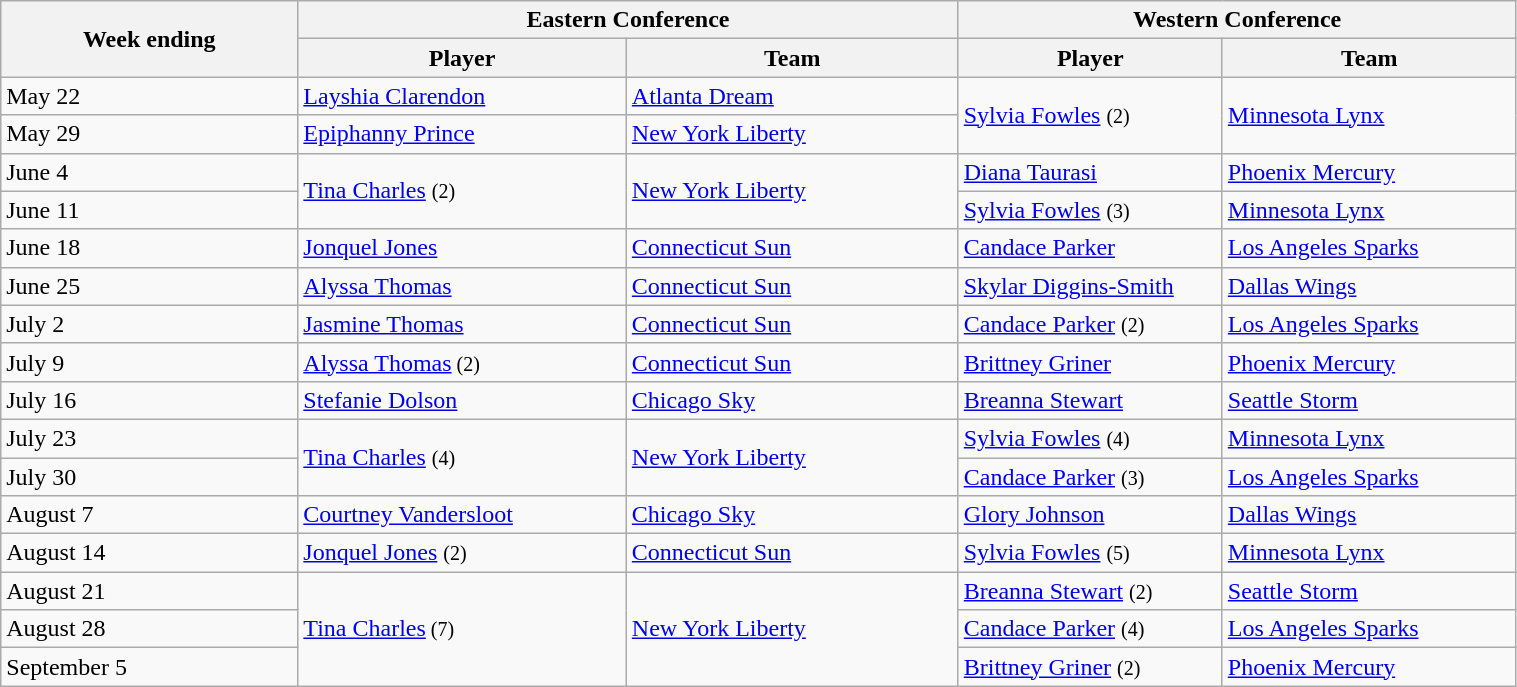<table class="wikitable" style="width: 80%">
<tr>
<th rowspan=2 width=60>Week ending</th>
<th colspan=2 width=120>Eastern Conference</th>
<th colspan=2 width=120>Western Conference</th>
</tr>
<tr>
<th width=60>Player</th>
<th width=60>Team</th>
<th width=60>Player</th>
<th width=60>Team</th>
</tr>
<tr>
<td>May 22</td>
<td><a href='#'>Layshia Clarendon</a></td>
<td><a href='#'>Atlanta Dream</a></td>
<td rowspan="2"><a href='#'>Sylvia Fowles</a> <small>(2)</small></td>
<td rowspan="2"><a href='#'>Minnesota Lynx</a></td>
</tr>
<tr>
<td>May 29</td>
<td><a href='#'>Epiphanny Prince</a></td>
<td><a href='#'>New York Liberty</a></td>
</tr>
<tr>
<td>June 4</td>
<td rowspan="2"><a href='#'>Tina Charles</a> <small>(2)</small></td>
<td rowspan="2"><a href='#'>New York Liberty</a></td>
<td><a href='#'>Diana Taurasi</a></td>
<td><a href='#'>Phoenix Mercury</a></td>
</tr>
<tr>
<td>June 11</td>
<td><a href='#'>Sylvia Fowles</a> <small> (3) </small></td>
<td><a href='#'>Minnesota Lynx</a></td>
</tr>
<tr>
<td>June 18</td>
<td><a href='#'>Jonquel Jones</a></td>
<td><a href='#'>Connecticut Sun</a></td>
<td><a href='#'>Candace Parker</a></td>
<td><a href='#'>Los Angeles Sparks</a></td>
</tr>
<tr>
<td>June 25</td>
<td><a href='#'>Alyssa Thomas</a></td>
<td><a href='#'>Connecticut Sun</a></td>
<td><a href='#'>Skylar Diggins-Smith</a></td>
<td><a href='#'>Dallas Wings</a></td>
</tr>
<tr>
<td>July 2</td>
<td><a href='#'>Jasmine Thomas</a></td>
<td><a href='#'>Connecticut Sun</a></td>
<td><a href='#'>Candace Parker</a> <small> (2) </small></td>
<td><a href='#'>Los Angeles Sparks</a></td>
</tr>
<tr>
<td>July 9</td>
<td><a href='#'>Alyssa Thomas</a><small> (2) </small></td>
<td><a href='#'>Connecticut Sun</a></td>
<td><a href='#'>Brittney Griner</a></td>
<td><a href='#'>Phoenix Mercury</a></td>
</tr>
<tr>
<td>July 16</td>
<td><a href='#'>Stefanie Dolson</a></td>
<td><a href='#'>Chicago Sky</a></td>
<td><a href='#'>Breanna Stewart</a></td>
<td><a href='#'>Seattle Storm</a></td>
</tr>
<tr>
<td>July 23</td>
<td rowspan="2"><a href='#'>Tina Charles</a> <small>(4) </small></td>
<td rowspan="2"><a href='#'>New York Liberty</a></td>
<td><a href='#'>Sylvia Fowles</a> <small> (4) </small></td>
<td><a href='#'>Minnesota Lynx</a></td>
</tr>
<tr>
<td>July 30</td>
<td><a href='#'>Candace Parker</a> <small> (3) </small></td>
<td><a href='#'>Los Angeles Sparks</a></td>
</tr>
<tr>
<td>August 7</td>
<td><a href='#'>Courtney Vandersloot</a></td>
<td><a href='#'>Chicago Sky</a></td>
<td><a href='#'>Glory Johnson</a></td>
<td><a href='#'>Dallas Wings</a></td>
</tr>
<tr>
<td>August 14</td>
<td><a href='#'>Jonquel Jones</a> <small> (2) </small></td>
<td><a href='#'>Connecticut Sun</a></td>
<td><a href='#'>Sylvia Fowles</a> <small> (5) </small></td>
<td><a href='#'>Minnesota Lynx</a></td>
</tr>
<tr>
<td>August 21</td>
<td rowspan="3"><a href='#'>Tina Charles</a><small> (7) </small></td>
<td rowspan="3"><a href='#'>New York Liberty</a></td>
<td><a href='#'>Breanna Stewart</a> <small> (2) </small></td>
<td><a href='#'>Seattle Storm</a></td>
</tr>
<tr>
<td>August 28</td>
<td><a href='#'>Candace Parker</a> <small> (4) </small></td>
<td><a href='#'>Los Angeles Sparks</a></td>
</tr>
<tr>
<td>September 5</td>
<td><a href='#'>Brittney Griner</a> <small> (2) </small></td>
<td><a href='#'>Phoenix Mercury</a></td>
</tr>
</table>
